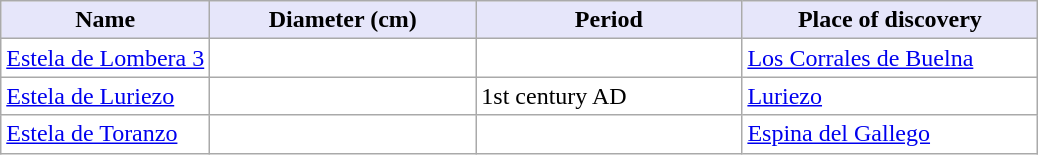<table class="wikitable" border="0" style="background:#ffffff" align="top" class="sortable wikitable">
<tr>
<th style="background:Lavender; color:Black">Name</th>
<th width="170 px" style="background:Lavender; color:Black">Diameter (cm)</th>
<th width="170 px" style="background:Lavender; color:Black">Period</th>
<th width="190 px" style="background:Lavender; color:Black">Place of discovery</th>
</tr>
<tr>
<td><a href='#'>Estela de Lombera 3</a></td>
<td></td>
<td></td>
<td><a href='#'>Los Corrales de Buelna</a></td>
</tr>
<tr>
<td><a href='#'>Estela de Luriezo</a></td>
<td></td>
<td>1st century AD</td>
<td><a href='#'>Luriezo</a></td>
</tr>
<tr>
<td><a href='#'>Estela de Toranzo</a></td>
<td></td>
<td></td>
<td><a href='#'>Espina del Gallego</a></td>
</tr>
</table>
